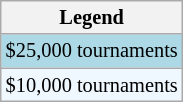<table class="wikitable" style="font-size:85%">
<tr>
<th>Legend</th>
</tr>
<tr style="background:lightblue;">
<td>$25,000 tournaments</td>
</tr>
<tr style="background:#f0f8ff;">
<td>$10,000 tournaments</td>
</tr>
</table>
